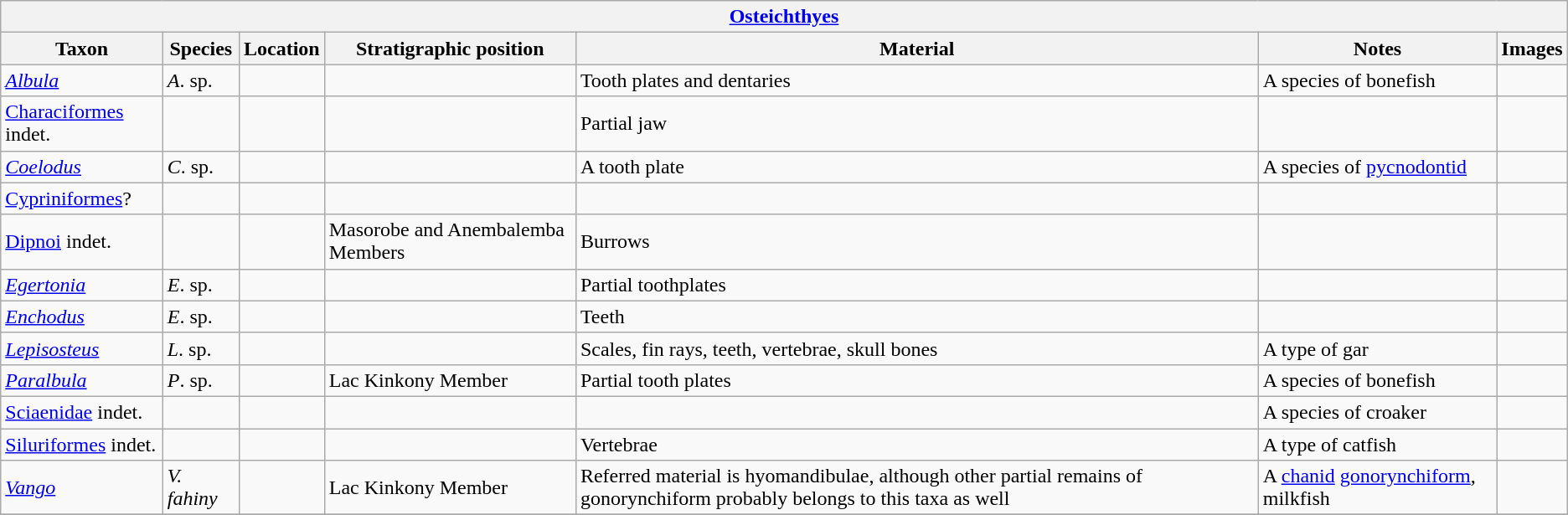<table class="wikitable" align="center">
<tr>
<th colspan="7" align="center"><a href='#'>Osteichthyes</a></th>
</tr>
<tr>
<th>Taxon</th>
<th>Species</th>
<th>Location</th>
<th>Stratigraphic position</th>
<th>Material</th>
<th>Notes</th>
<th>Images</th>
</tr>
<tr>
<td><em><a href='#'>Albula</a></em></td>
<td><em>A</em>. sp.</td>
<td></td>
<td></td>
<td>Tooth plates and dentaries</td>
<td>A species of bonefish</td>
<td></td>
</tr>
<tr>
<td><a href='#'>Characiformes</a> indet.</td>
<td></td>
<td></td>
<td></td>
<td>Partial jaw</td>
<td></td>
<td></td>
</tr>
<tr>
<td><em><a href='#'>Coelodus</a></em></td>
<td><em>C</em>. sp.</td>
<td></td>
<td></td>
<td>A tooth plate</td>
<td>A species of <a href='#'>pycnodontid</a></td>
<td></td>
</tr>
<tr>
<td><a href='#'>Cypriniformes</a>?</td>
<td></td>
<td></td>
<td></td>
<td></td>
<td></td>
<td></td>
</tr>
<tr>
<td><a href='#'>Dipnoi</a> indet.</td>
<td></td>
<td></td>
<td>Masorobe and Anembalemba Members</td>
<td>Burrows</td>
<td></td>
<td></td>
</tr>
<tr>
<td><em><a href='#'>Egertonia</a></em></td>
<td><em>E</em>. sp.</td>
<td></td>
<td></td>
<td>Partial toothplates</td>
<td></td>
<td></td>
</tr>
<tr>
<td><em><a href='#'>Enchodus</a></em></td>
<td><em>E</em>. sp.</td>
<td></td>
<td></td>
<td>Teeth</td>
<td></td>
<td></td>
</tr>
<tr>
<td><em><a href='#'>Lepisosteus</a></em></td>
<td><em>L</em>. sp.</td>
<td></td>
<td></td>
<td>Scales, fin rays, teeth, vertebrae, skull bones</td>
<td>A type of gar</td>
<td></td>
</tr>
<tr>
<td><em><a href='#'>Paralbula</a></em></td>
<td><em>P</em>. sp.</td>
<td></td>
<td>Lac Kinkony Member</td>
<td>Partial tooth plates</td>
<td>A species of bonefish</td>
<td></td>
</tr>
<tr>
<td><a href='#'>Sciaenidae</a> indet.</td>
<td></td>
<td></td>
<td></td>
<td></td>
<td>A species of croaker</td>
<td></td>
</tr>
<tr>
<td><a href='#'>Siluriformes</a> indet.</td>
<td></td>
<td></td>
<td></td>
<td>Vertebrae</td>
<td>A type of catfish</td>
<td></td>
</tr>
<tr>
<td><em><a href='#'>Vango</a></em></td>
<td><em>V. fahiny</em></td>
<td></td>
<td>Lac Kinkony Member</td>
<td>Referred material is hyomandibulae, although other partial remains of gonorynchiform probably belongs to this taxa as well</td>
<td>A <a href='#'>chanid</a> <a href='#'>gonorynchiform</a>, milkfish</td>
<td></td>
</tr>
<tr>
</tr>
</table>
